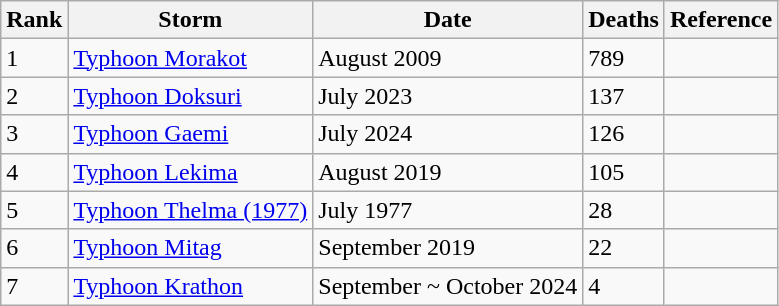<table class="wikitable">
<tr>
<th>Rank</th>
<th>Storm</th>
<th>Date</th>
<th>Deaths</th>
<th>Reference</th>
</tr>
<tr>
<td>1</td>
<td><a href='#'>Typhoon Morakot</a></td>
<td>August 2009</td>
<td>789</td>
<td></td>
</tr>
<tr>
<td>2</td>
<td><a href='#'>Typhoon Doksuri</a></td>
<td>July 2023</td>
<td>137</td>
<td></td>
</tr>
<tr>
<td>3</td>
<td><a href='#'>Typhoon Gaemi</a></td>
<td>July 2024</td>
<td>126</td>
<td></td>
</tr>
<tr>
<td>4</td>
<td><a href='#'>Typhoon Lekima</a></td>
<td>August 2019</td>
<td>105</td>
<td></td>
</tr>
<tr>
<td>5</td>
<td><a href='#'>Typhoon Thelma (1977)</a></td>
<td>July 1977</td>
<td>28</td>
<td></td>
</tr>
<tr>
<td>6</td>
<td><a href='#'>Typhoon Mitag</a></td>
<td>September 2019</td>
<td>22</td>
<td></td>
</tr>
<tr>
<td>7</td>
<td><a href='#'>Typhoon Krathon</a></td>
<td>September ~ October 2024</td>
<td>4</td>
<td></td>
</tr>
</table>
